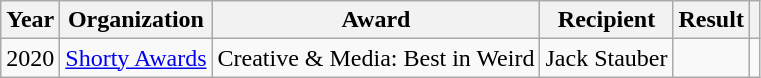<table class="wikitable plainrowheaders" style="text-align:center;">
<tr>
<th>Year</th>
<th>Organization</th>
<th>Award</th>
<th>Recipient</th>
<th>Result</th>
<th></th>
</tr>
<tr>
<td>2020</td>
<td><a href='#'>Shorty Awards</a></td>
<td>Creative & Media: Best in Weird</td>
<td>Jack Stauber</td>
<td></td>
<td align="center"></td>
</tr>
</table>
